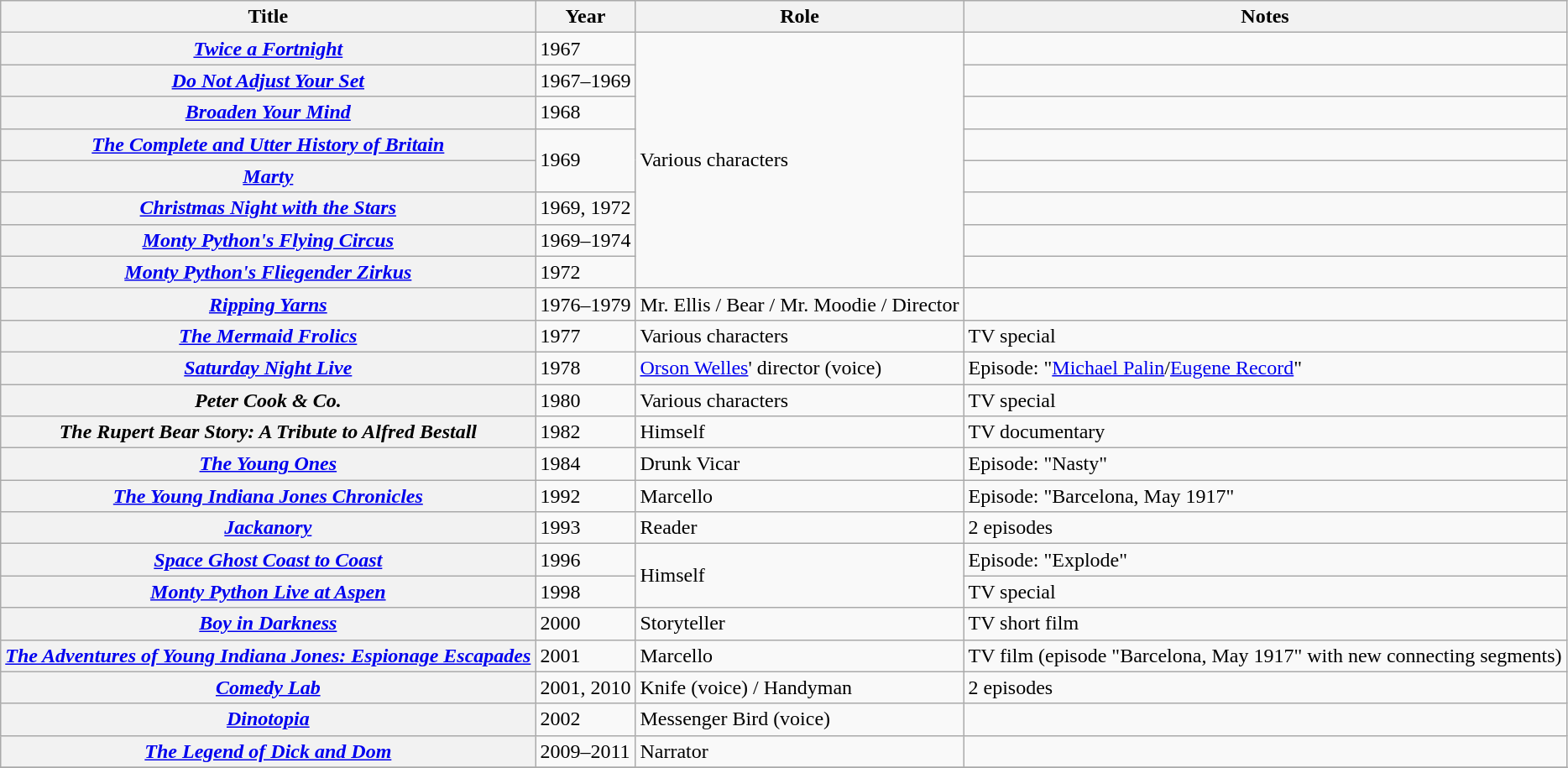<table class="wikitable sortable plainrowheaders" width="">
<tr>
<th>Title</th>
<th>Year</th>
<th>Role</th>
<th>Notes</th>
</tr>
<tr>
<th scope="row"><em><a href='#'>Twice a Fortnight</a></em></th>
<td>1967</td>
<td rowspan=8>Various characters</td>
<td></td>
</tr>
<tr>
<th scope="row"><em><a href='#'>Do Not Adjust Your Set</a></em></th>
<td>1967–1969</td>
<td></td>
</tr>
<tr>
<th scope="row"><em><a href='#'>Broaden Your Mind</a></em></th>
<td>1968</td>
<td></td>
</tr>
<tr>
<th scope="row"><em><a href='#'>The Complete and Utter History of Britain</a></em></th>
<td rowspan="2">1969</td>
<td></td>
</tr>
<tr>
<th scope="row"><em><a href='#'>Marty</a></em></th>
<td></td>
</tr>
<tr>
<th scope="row"><em><a href='#'>Christmas Night with the Stars</a></em></th>
<td>1969, 1972</td>
<td></td>
</tr>
<tr>
<th scope="row"><em><a href='#'>Monty Python's Flying Circus</a></em></th>
<td>1969–1974</td>
<td></td>
</tr>
<tr>
<th scope="row"><em><a href='#'>Monty Python's Fliegender Zirkus</a></em></th>
<td>1972</td>
<td></td>
</tr>
<tr>
<th scope="row"><em><a href='#'>Ripping Yarns</a></em></th>
<td>1976–1979</td>
<td>Mr. Ellis / Bear / Mr. Moodie / Director</td>
<td></td>
</tr>
<tr>
<th scope="row"><em><a href='#'>The Mermaid Frolics</a></em></th>
<td>1977</td>
<td>Various characters</td>
<td>TV special</td>
</tr>
<tr>
<th scope="row"><em><a href='#'>Saturday Night Live</a></em></th>
<td>1978</td>
<td><a href='#'>Orson Welles</a>' director (voice)</td>
<td>Episode: "<a href='#'>Michael Palin</a>/<a href='#'>Eugene Record</a>"</td>
</tr>
<tr>
<th scope="row"><em>Peter Cook & Co.</em></th>
<td>1980</td>
<td>Various characters</td>
<td>TV special</td>
</tr>
<tr>
<th scope="row"><em>The Rupert Bear Story: A Tribute to Alfred Bestall</em></th>
<td>1982</td>
<td>Himself</td>
<td>TV documentary</td>
</tr>
<tr>
<th scope="row"><em><a href='#'>The Young Ones</a></em></th>
<td>1984</td>
<td>Drunk Vicar</td>
<td>Episode: "Nasty"</td>
</tr>
<tr>
<th scope="row"><em><a href='#'>The Young Indiana Jones Chronicles</a></em></th>
<td>1992</td>
<td>Marcello</td>
<td>Episode: "Barcelona, May 1917"</td>
</tr>
<tr>
<th scope="row"><em><a href='#'>Jackanory</a></em></th>
<td>1993</td>
<td>Reader</td>
<td>2 episodes</td>
</tr>
<tr>
<th scope="row"><em><a href='#'>Space Ghost Coast to Coast</a></em></th>
<td>1996</td>
<td rowspan="2">Himself</td>
<td>Episode: "Explode"</td>
</tr>
<tr>
<th scope="row"><em><a href='#'>Monty Python Live at Aspen</a></em></th>
<td>1998</td>
<td>TV special</td>
</tr>
<tr>
<th scope="row"><em><a href='#'>Boy in Darkness</a></em></th>
<td>2000</td>
<td>Storyteller</td>
<td>TV short film</td>
</tr>
<tr>
<th scope="row"><em><a href='#'>The Adventures of Young Indiana Jones: Espionage Escapades</a></em></th>
<td>2001</td>
<td>Marcello</td>
<td>TV film (episode "Barcelona, May 1917" with new connecting segments)</td>
</tr>
<tr>
<th scope="row"><em><a href='#'>Comedy Lab</a></em></th>
<td>2001, 2010</td>
<td>Knife (voice) / Handyman</td>
<td>2 episodes</td>
</tr>
<tr>
<th scope="row"><em><a href='#'>Dinotopia</a></em></th>
<td>2002</td>
<td>Messenger Bird (voice)</td>
<td></td>
</tr>
<tr>
<th scope="row"><em><a href='#'>The Legend of Dick and Dom</a></em></th>
<td>2009–2011</td>
<td>Narrator</td>
<td></td>
</tr>
<tr>
</tr>
</table>
